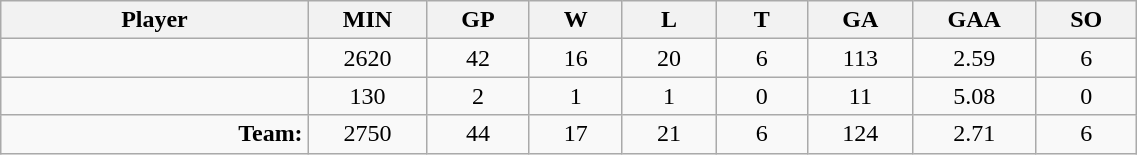<table class="wikitable sortable" width="60%">
<tr>
<th bgcolor="#DDDDFF" width="10%">Player</th>
<th width="3%" bgcolor="#DDDDFF" title="Minutes played">MIN</th>
<th width="3%" bgcolor="#DDDDFF" title="Games played in">GP</th>
<th width="3%" bgcolor="#DDDDFF" title="Wins">W</th>
<th width="3%" bgcolor="#DDDDFF"title="Losses">L</th>
<th width="3%" bgcolor="#DDDDFF" title="Ties">T</th>
<th width="3%" bgcolor="#DDDDFF" title="Goals against">GA</th>
<th width="3%" bgcolor="#DDDDFF" title="Goals against average">GAA</th>
<th width="3%" bgcolor="#DDDDFF"title="Shut-outs">SO</th>
</tr>
<tr align="center">
<td align="right"></td>
<td>2620</td>
<td>42</td>
<td>16</td>
<td>20</td>
<td>6</td>
<td>113</td>
<td>2.59</td>
<td>6</td>
</tr>
<tr align="center">
<td align="right"></td>
<td>130</td>
<td>2</td>
<td>1</td>
<td>1</td>
<td>0</td>
<td>11</td>
<td>5.08</td>
<td>0</td>
</tr>
<tr align="center">
<td align="right"><strong>Team:</strong></td>
<td>2750</td>
<td>44</td>
<td>17</td>
<td>21</td>
<td>6</td>
<td>124</td>
<td>2.71</td>
<td>6</td>
</tr>
</table>
